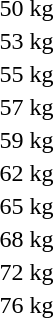<table>
<tr>
<td rowspan=2>50 kg</td>
<td rowspan=2></td>
<td rowspan=2></td>
<td></td>
</tr>
<tr>
<td></td>
</tr>
<tr>
<td rowspan=2>53 kg</td>
<td rowspan=2></td>
<td rowspan=2></td>
<td></td>
</tr>
<tr>
<td></td>
</tr>
<tr>
<td>55 kg</td>
<td></td>
<td></td>
<td></td>
</tr>
<tr>
<td rowspan=2>57 kg</td>
<td rowspan=2></td>
<td rowspan=2></td>
<td></td>
</tr>
<tr>
<td></td>
</tr>
<tr>
<td>59 kg</td>
<td></td>
<td></td>
<td></td>
</tr>
<tr>
<td rowspan=2>62 kg</td>
<td rowspan=2></td>
<td rowspan=2></td>
<td></td>
</tr>
<tr>
<td></td>
</tr>
<tr>
<td rowspan=2>65 kg</td>
<td rowspan=2></td>
<td rowspan=2></td>
<td></td>
</tr>
<tr>
<td></td>
</tr>
<tr>
<td rowspan=2>68 kg</td>
<td rowspan=2></td>
<td rowspan=2></td>
<td></td>
</tr>
<tr>
<td></td>
</tr>
<tr>
<td>72 kg</td>
<td></td>
<td></td>
<td></td>
</tr>
<tr>
<td rowspan=2>76 kg</td>
<td rowspan=2></td>
<td rowspan=2></td>
<td></td>
</tr>
<tr>
<td></td>
</tr>
</table>
